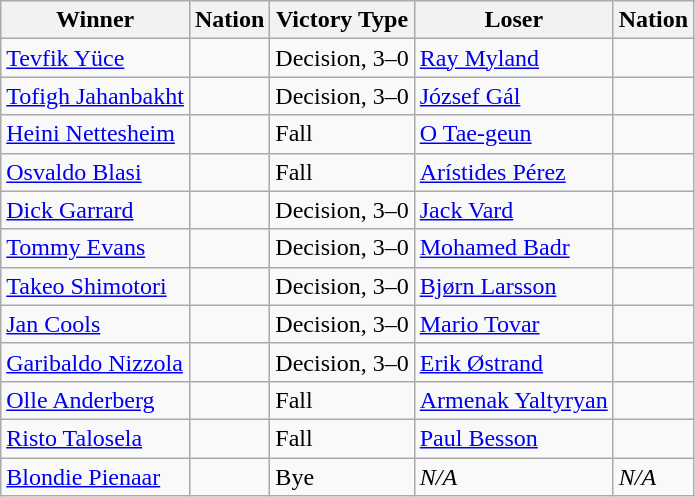<table class="wikitable sortable" style="text-align:left;">
<tr>
<th>Winner</th>
<th>Nation</th>
<th>Victory Type</th>
<th>Loser</th>
<th>Nation</th>
</tr>
<tr>
<td><a href='#'>Tevfik Yüce</a></td>
<td></td>
<td>Decision, 3–0</td>
<td><a href='#'>Ray Myland</a></td>
<td></td>
</tr>
<tr>
<td><a href='#'>Tofigh Jahanbakht</a></td>
<td></td>
<td>Decision, 3–0</td>
<td><a href='#'>József Gál</a></td>
<td></td>
</tr>
<tr>
<td><a href='#'>Heini Nettesheim</a></td>
<td></td>
<td>Fall</td>
<td><a href='#'>O Tae-geun</a></td>
<td></td>
</tr>
<tr>
<td><a href='#'>Osvaldo Blasi</a></td>
<td></td>
<td>Fall</td>
<td><a href='#'>Arístides Pérez</a></td>
<td></td>
</tr>
<tr>
<td><a href='#'>Dick Garrard</a></td>
<td></td>
<td>Decision, 3–0</td>
<td><a href='#'>Jack Vard</a></td>
<td></td>
</tr>
<tr>
<td><a href='#'>Tommy Evans</a></td>
<td></td>
<td>Decision, 3–0</td>
<td><a href='#'>Mohamed Badr</a></td>
<td></td>
</tr>
<tr>
<td><a href='#'>Takeo Shimotori</a></td>
<td></td>
<td>Decision, 3–0</td>
<td><a href='#'>Bjørn Larsson</a></td>
<td></td>
</tr>
<tr>
<td><a href='#'>Jan Cools</a></td>
<td></td>
<td>Decision, 3–0</td>
<td><a href='#'>Mario Tovar</a></td>
<td></td>
</tr>
<tr>
<td><a href='#'>Garibaldo Nizzola</a></td>
<td></td>
<td>Decision, 3–0</td>
<td><a href='#'>Erik Østrand</a></td>
<td></td>
</tr>
<tr>
<td><a href='#'>Olle Anderberg</a></td>
<td></td>
<td>Fall</td>
<td><a href='#'>Armenak Yaltyryan</a></td>
<td></td>
</tr>
<tr>
<td><a href='#'>Risto Talosela</a></td>
<td></td>
<td>Fall</td>
<td><a href='#'>Paul Besson</a></td>
<td></td>
</tr>
<tr>
<td><a href='#'>Blondie Pienaar</a></td>
<td></td>
<td>Bye</td>
<td><em>N/A</em></td>
<td><em>N/A</em></td>
</tr>
</table>
